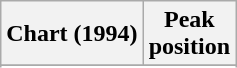<table class="wikitable sortable plainrowheaders" style="text-align:center">
<tr>
<th scope="col">Chart (1994)</th>
<th scope="col">Peak<br> position</th>
</tr>
<tr>
</tr>
<tr>
</tr>
</table>
